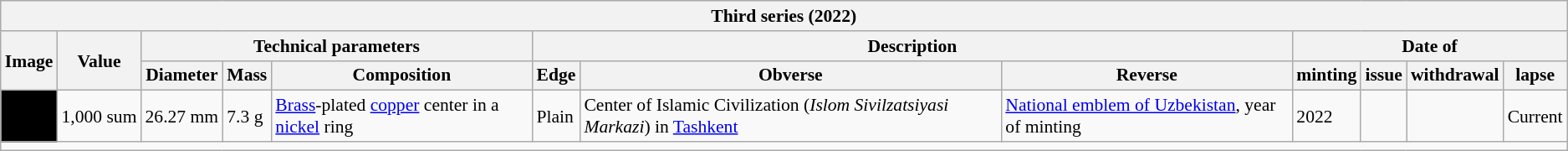<table class="wikitable" style="font-size: 90%">
<tr>
<th colspan="13">Third series (2022)</th>
</tr>
<tr>
<th rowspan="2">Image</th>
<th rowspan="2">Value</th>
<th colspan="3">Technical parameters</th>
<th colspan="3">Description</th>
<th colspan="4">Date of</th>
</tr>
<tr>
<th>Diameter</th>
<th>Mass</th>
<th>Composition</th>
<th>Edge</th>
<th>Obverse</th>
<th>Reverse</th>
<th>minting</th>
<th>issue</th>
<th>withdrawal</th>
<th>lapse</th>
</tr>
<tr>
<td align="center" bgcolor="#000000"></td>
<td>1,000 sum</td>
<td>26.27 mm</td>
<td>7.3 g</td>
<td><a href='#'>Brass</a>-plated <a href='#'>copper</a> center in a <a href='#'>nickel</a> ring</td>
<td>Plain</td>
<td>Center of Islamic Civilization (<em>Islom Sivilzatsiyasi Markazi</em>) in <a href='#'>Tashkent</a></td>
<td><a href='#'>National emblem of Uzbekistan</a>, year of minting</td>
<td>2022</td>
<td></td>
<td></td>
<td>Current</td>
</tr>
<tr>
<td colspan="16"></td>
</tr>
</table>
